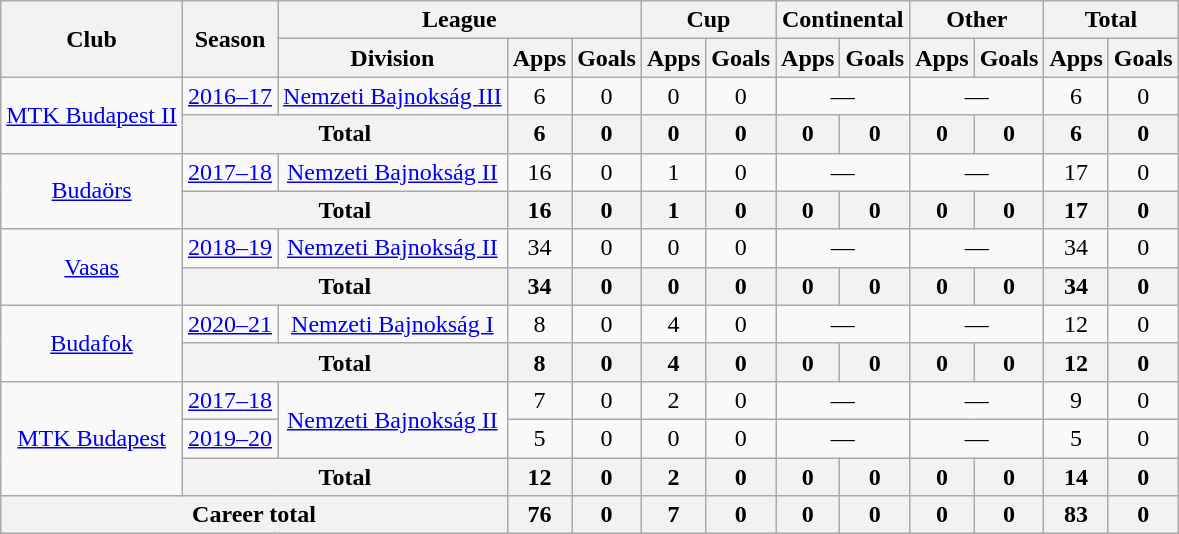<table class="wikitable" style="text-align:center">
<tr>
<th rowspan="2">Club</th>
<th rowspan="2">Season</th>
<th colspan="3">League</th>
<th colspan="2">Cup</th>
<th colspan="2">Continental</th>
<th colspan="2">Other</th>
<th colspan="2">Total</th>
</tr>
<tr>
<th>Division</th>
<th>Apps</th>
<th>Goals</th>
<th>Apps</th>
<th>Goals</th>
<th>Apps</th>
<th>Goals</th>
<th>Apps</th>
<th>Goals</th>
<th>Apps</th>
<th>Goals</th>
</tr>
<tr>
<td rowspan="2"><a href='#'>MTK Budapest II</a></td>
<td><a href='#'>2016–17</a></td>
<td><a href='#'>Nemzeti Bajnokság III</a></td>
<td>6</td>
<td>0</td>
<td>0</td>
<td>0</td>
<td colspan="2">—</td>
<td colspan="2">—</td>
<td>6</td>
<td>0</td>
</tr>
<tr>
<th colspan="2">Total</th>
<th>6</th>
<th>0</th>
<th>0</th>
<th>0</th>
<th>0</th>
<th>0</th>
<th>0</th>
<th>0</th>
<th>6</th>
<th>0</th>
</tr>
<tr>
<td rowspan="2"><a href='#'>Budaörs</a></td>
<td><a href='#'>2017–18</a></td>
<td><a href='#'>Nemzeti Bajnokság II</a></td>
<td>16</td>
<td>0</td>
<td>1</td>
<td>0</td>
<td colspan="2">—</td>
<td colspan="2">—</td>
<td>17</td>
<td>0</td>
</tr>
<tr>
<th colspan="2">Total</th>
<th>16</th>
<th>0</th>
<th>1</th>
<th>0</th>
<th>0</th>
<th>0</th>
<th>0</th>
<th>0</th>
<th>17</th>
<th>0</th>
</tr>
<tr>
<td rowspan="2"><a href='#'>Vasas</a></td>
<td><a href='#'>2018–19</a></td>
<td><a href='#'>Nemzeti Bajnokság II</a></td>
<td>34</td>
<td>0</td>
<td>0</td>
<td>0</td>
<td colspan="2">—</td>
<td colspan="2">—</td>
<td>34</td>
<td>0</td>
</tr>
<tr>
<th colspan="2">Total</th>
<th>34</th>
<th>0</th>
<th>0</th>
<th>0</th>
<th>0</th>
<th>0</th>
<th>0</th>
<th>0</th>
<th>34</th>
<th>0</th>
</tr>
<tr>
<td rowspan="2"><a href='#'>Budafok</a></td>
<td><a href='#'>2020–21</a></td>
<td><a href='#'>Nemzeti Bajnokság I</a></td>
<td>8</td>
<td>0</td>
<td>4</td>
<td>0</td>
<td colspan="2">—</td>
<td colspan="2">—</td>
<td>12</td>
<td>0</td>
</tr>
<tr>
<th colspan="2">Total</th>
<th>8</th>
<th>0</th>
<th>4</th>
<th>0</th>
<th>0</th>
<th>0</th>
<th>0</th>
<th>0</th>
<th>12</th>
<th>0</th>
</tr>
<tr>
<td rowspan="3"><a href='#'>MTK Budapest</a></td>
<td><a href='#'>2017–18</a></td>
<td rowspan="2"><a href='#'>Nemzeti Bajnokság II</a></td>
<td>7</td>
<td>0</td>
<td>2</td>
<td>0</td>
<td colspan="2">—</td>
<td colspan="2">—</td>
<td>9</td>
<td>0</td>
</tr>
<tr>
<td><a href='#'>2019–20</a></td>
<td>5</td>
<td>0</td>
<td>0</td>
<td>0</td>
<td colspan="2">—</td>
<td colspan="2">—</td>
<td>5</td>
<td>0</td>
</tr>
<tr>
<th colspan="2">Total</th>
<th>12</th>
<th>0</th>
<th>2</th>
<th>0</th>
<th>0</th>
<th>0</th>
<th>0</th>
<th>0</th>
<th>14</th>
<th>0</th>
</tr>
<tr>
<th colspan="3">Career total</th>
<th>76</th>
<th>0</th>
<th>7</th>
<th>0</th>
<th>0</th>
<th>0</th>
<th>0</th>
<th>0</th>
<th>83</th>
<th>0</th>
</tr>
</table>
